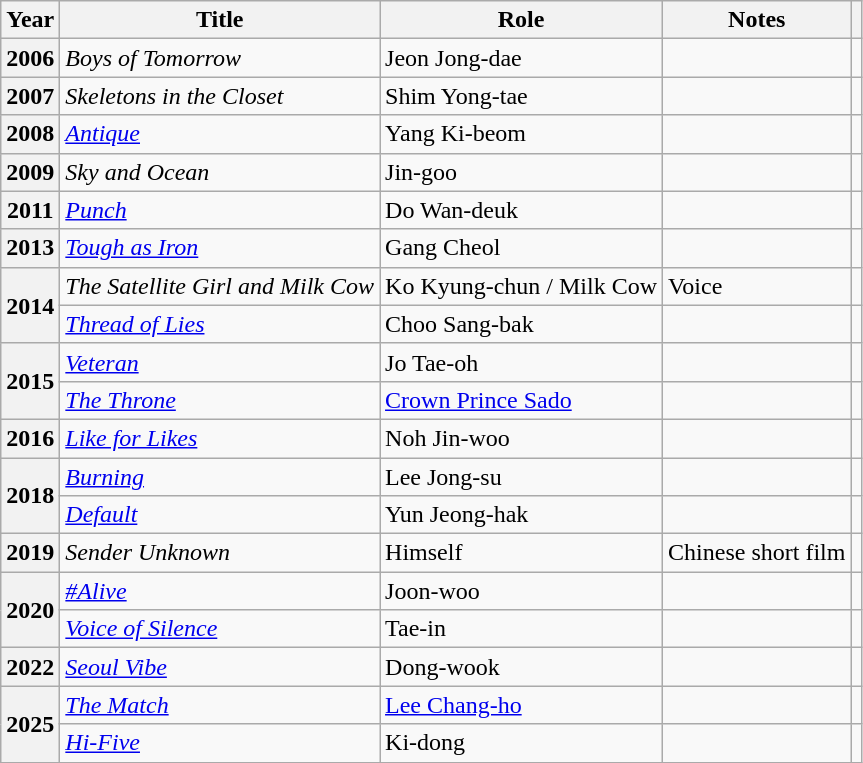<table class="wikitable plainrowheaders sortable">
<tr>
<th scope="col">Year</th>
<th scope="col">Title</th>
<th scope="col">Role</th>
<th scope="col" class="unsortable">Notes</th>
<th scope="col" class="unsortable"></th>
</tr>
<tr>
<th scope="row">2006</th>
<td><em>Boys of Tomorrow</em></td>
<td>Jeon Jong-dae</td>
<td></td>
<td style="text-align:center"></td>
</tr>
<tr>
<th scope="row">2007</th>
<td><em>Skeletons in the Closet</em> </td>
<td>Shim Yong-tae</td>
<td></td>
<td style="text-align:center"></td>
</tr>
<tr>
<th scope="row">2008</th>
<td><em><a href='#'>Antique</a></em></td>
<td>Yang Ki-beom</td>
<td></td>
<td style="text-align:center"></td>
</tr>
<tr>
<th scope="row">2009</th>
<td><em>Sky and Ocean</em></td>
<td>Jin-goo</td>
<td></td>
<td style="text-align:center"></td>
</tr>
<tr>
<th scope="row">2011</th>
<td><em><a href='#'>Punch</a></em></td>
<td>Do Wan-deuk</td>
<td></td>
<td style="text-align:center"></td>
</tr>
<tr>
<th scope="row">2013</th>
<td><em><a href='#'>Tough as Iron</a></em></td>
<td>Gang Cheol</td>
<td></td>
<td style="text-align:center"></td>
</tr>
<tr>
<th scope="row" rowspan="2">2014</th>
<td><em>The Satellite Girl and Milk Cow</em></td>
<td>Ko Kyung-chun / Milk Cow</td>
<td>Voice</td>
<td style="text-align:center"></td>
</tr>
<tr>
<td><em><a href='#'>Thread of Lies</a></em></td>
<td>Choo Sang-bak</td>
<td></td>
<td style="text-align:center"></td>
</tr>
<tr>
<th scope="row" rowspan="2">2015</th>
<td><em><a href='#'>Veteran</a></em></td>
<td>Jo Tae-oh</td>
<td></td>
<td style="text-align:center"></td>
</tr>
<tr>
<td><em><a href='#'>The Throne</a></em></td>
<td><a href='#'>Crown Prince Sado</a></td>
<td></td>
<td style="text-align:center"></td>
</tr>
<tr>
<th scope="row">2016</th>
<td><em><a href='#'>Like for Likes</a></em></td>
<td>Noh Jin-woo</td>
<td></td>
<td style="text-align:center"></td>
</tr>
<tr>
<th scope="row" rowspan="2">2018</th>
<td><em><a href='#'>Burning</a></em></td>
<td>Lee Jong-su</td>
<td></td>
<td style="text-align:center"></td>
</tr>
<tr>
<td><em><a href='#'>Default</a></em></td>
<td>Yun Jeong-hak</td>
<td></td>
<td style="text-align:center"></td>
</tr>
<tr>
<th scope="row">2019</th>
<td><em>Sender Unknown</em></td>
<td>Himself</td>
<td>Chinese short film</td>
<td style="text-align:center"></td>
</tr>
<tr>
<th scope="row" rowspan="2">2020</th>
<td><em><a href='#'>#Alive</a></em></td>
<td>Joon-woo</td>
<td></td>
<td style="text-align:center"></td>
</tr>
<tr>
<td><em><a href='#'>Voice of Silence</a></em></td>
<td>Tae-in</td>
<td></td>
<td style="text-align:center"></td>
</tr>
<tr>
<th scope="row">2022</th>
<td><em><a href='#'>Seoul Vibe</a></em></td>
<td>Dong-wook</td>
<td></td>
<td style="text-align:center"></td>
</tr>
<tr>
<th scope="row" rowspan="2">2025</th>
<td><em><a href='#'>The Match</a></em></td>
<td><a href='#'>Lee Chang-ho</a></td>
<td></td>
<td style="text-align:center"></td>
</tr>
<tr>
<td><em><a href='#'>Hi-Five</a></em></td>
<td>Ki-dong</td>
<td></td>
<td style="text-align:center"></td>
</tr>
</table>
